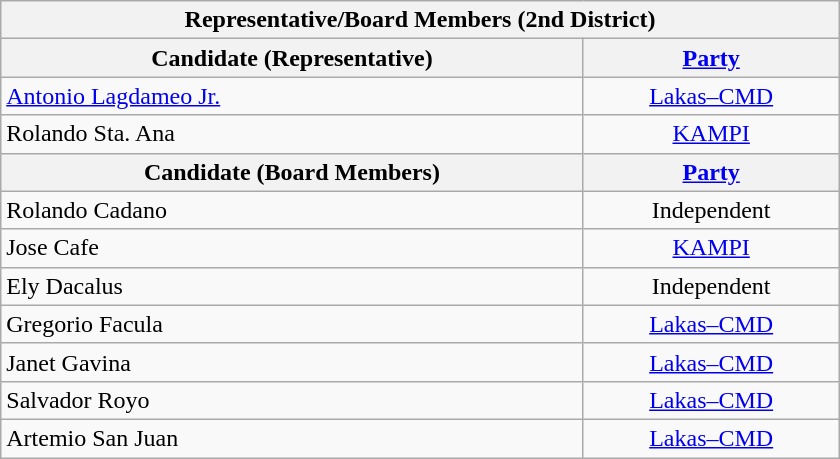<table class="wikitable" style="width:35em">
<tr>
<th colspan=2>Representative/Board Members (2nd District)</th>
</tr>
<tr>
<th>Candidate (Representative)</th>
<th><a href='#'>Party</a></th>
</tr>
<tr>
<td><a href='#'>Antonio Lagdameo Jr.</a></td>
<td align="center"><a href='#'>Lakas–CMD</a></td>
</tr>
<tr>
<td>Rolando Sta. Ana</td>
<td align="center"><a href='#'>KAMPI</a></td>
</tr>
<tr>
<th>Candidate (Board Members)</th>
<th><a href='#'>Party</a></th>
</tr>
<tr>
<td>Rolando Cadano</td>
<td align="center">Independent</td>
</tr>
<tr>
<td>Jose Cafe</td>
<td align="center"><a href='#'>KAMPI</a></td>
</tr>
<tr>
<td>Ely Dacalus</td>
<td align="center">Independent</td>
</tr>
<tr>
<td>Gregorio Facula</td>
<td align="center"><a href='#'>Lakas–CMD</a></td>
</tr>
<tr>
<td>Janet Gavina</td>
<td align="center"><a href='#'>Lakas–CMD</a></td>
</tr>
<tr>
<td>Salvador Royo</td>
<td align="center"><a href='#'>Lakas–CMD</a></td>
</tr>
<tr>
<td>Artemio San Juan</td>
<td align="center"><a href='#'>Lakas–CMD</a></td>
</tr>
</table>
